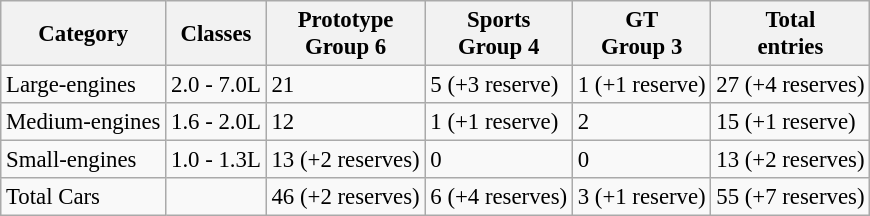<table class="wikitable" style="font-size: 95%;">
<tr>
<th>Category</th>
<th>Classes</th>
<th>Prototype<br>Group 6</th>
<th>Sports<br>Group 4</th>
<th>GT<br>Group 3</th>
<th>Total<br>entries</th>
</tr>
<tr>
<td>Large-engines</td>
<td>2.0 - 7.0L</td>
<td>21</td>
<td>5  (+3 reserve)</td>
<td>1  (+1 reserve)</td>
<td>27  (+4 reserves)</td>
</tr>
<tr>
<td>Medium-engines</td>
<td>1.6 - 2.0L</td>
<td>12</td>
<td>1 (+1 reserve)</td>
<td>2</td>
<td>15 (+1 reserve)</td>
</tr>
<tr>
<td>Small-engines</td>
<td>1.0 - 1.3L</td>
<td>13 (+2 reserves)</td>
<td>0</td>
<td>0</td>
<td>13 (+2 reserves)</td>
</tr>
<tr>
<td>Total Cars</td>
<td></td>
<td>46 (+2 reserves)</td>
<td>6 (+4 reserves)</td>
<td>3 (+1 reserve)</td>
<td>55 (+7 reserves)</td>
</tr>
</table>
